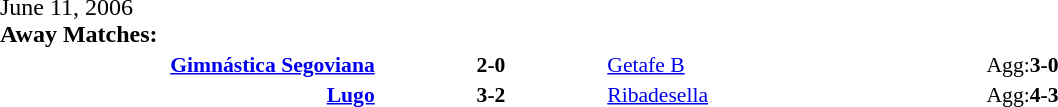<table width=100% cellspacing=1>
<tr>
<th width=20%></th>
<th width=12%></th>
<th width=20%></th>
<th></th>
</tr>
<tr>
<td>June 11, 2006<br><strong>Away Matches:</strong></td>
</tr>
<tr style=font-size:90%>
<td align=right><strong><a href='#'>Gimnástica Segoviana</a></strong></td>
<td align=center><strong>2-0</strong></td>
<td><a href='#'>Getafe B</a></td>
<td>Agg:<strong>3-0</strong></td>
</tr>
<tr style=font-size:90%>
<td align=right><strong><a href='#'>Lugo</a></strong></td>
<td align=center><strong>3-2</strong></td>
<td><a href='#'>Ribadesella</a></td>
<td>Agg:<strong>4-3</strong></td>
</tr>
</table>
